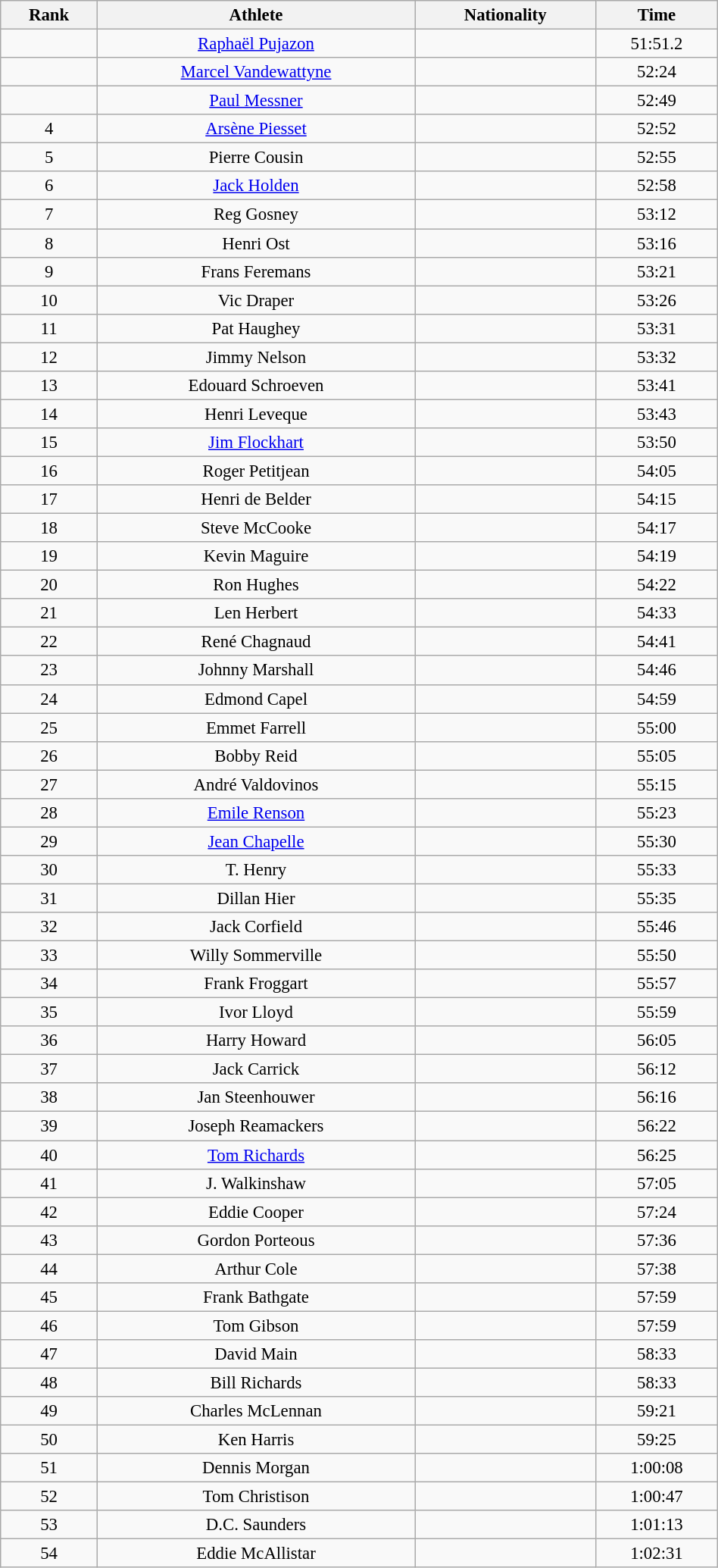<table class="wikitable sortable" style=" text-align:center; font-size:95%;" width="50%">
<tr>
<th>Rank</th>
<th>Athlete</th>
<th>Nationality</th>
<th>Time</th>
</tr>
<tr>
<td align=center></td>
<td><a href='#'>Raphaël Pujazon</a></td>
<td></td>
<td>51:51.2</td>
</tr>
<tr>
<td align=center></td>
<td><a href='#'>Marcel Vandewattyne</a></td>
<td></td>
<td>52:24</td>
</tr>
<tr>
<td align=center></td>
<td><a href='#'>Paul Messner</a></td>
<td></td>
<td>52:49</td>
</tr>
<tr>
<td align=center>4</td>
<td><a href='#'>Arsène Piesset</a></td>
<td></td>
<td>52:52</td>
</tr>
<tr>
<td align=center>5</td>
<td>Pierre Cousin</td>
<td></td>
<td>52:55</td>
</tr>
<tr>
<td align=center>6</td>
<td><a href='#'>Jack Holden</a></td>
<td></td>
<td>52:58</td>
</tr>
<tr>
<td align=center>7</td>
<td>Reg Gosney</td>
<td></td>
<td>53:12</td>
</tr>
<tr>
<td align=center>8</td>
<td>Henri Ost</td>
<td></td>
<td>53:16</td>
</tr>
<tr>
<td align=center>9</td>
<td>Frans Feremans</td>
<td></td>
<td>53:21</td>
</tr>
<tr>
<td align=center>10</td>
<td>Vic Draper</td>
<td></td>
<td>53:26</td>
</tr>
<tr>
<td align=center>11</td>
<td>Pat Haughey</td>
<td></td>
<td>53:31</td>
</tr>
<tr>
<td align=center>12</td>
<td>Jimmy Nelson</td>
<td></td>
<td>53:32</td>
</tr>
<tr>
<td align=center>13</td>
<td>Edouard Schroeven</td>
<td></td>
<td>53:41</td>
</tr>
<tr>
<td align=center>14</td>
<td>Henri Leveque</td>
<td></td>
<td>53:43</td>
</tr>
<tr>
<td align=center>15</td>
<td><a href='#'>Jim Flockhart</a></td>
<td></td>
<td>53:50</td>
</tr>
<tr>
<td align=center>16</td>
<td>Roger Petitjean</td>
<td></td>
<td>54:05</td>
</tr>
<tr>
<td align=center>17</td>
<td>Henri de Belder</td>
<td></td>
<td>54:15</td>
</tr>
<tr>
<td align=center>18</td>
<td>Steve McCooke</td>
<td></td>
<td>54:17</td>
</tr>
<tr>
<td align=center>19</td>
<td>Kevin Maguire</td>
<td></td>
<td>54:19</td>
</tr>
<tr>
<td align=center>20</td>
<td>Ron Hughes</td>
<td></td>
<td>54:22</td>
</tr>
<tr>
<td align=center>21</td>
<td>Len Herbert</td>
<td></td>
<td>54:33</td>
</tr>
<tr>
<td align=center>22</td>
<td>René Chagnaud</td>
<td></td>
<td>54:41</td>
</tr>
<tr>
<td align=center>23</td>
<td>Johnny Marshall</td>
<td></td>
<td>54:46</td>
</tr>
<tr>
<td align=center>24</td>
<td>Edmond Capel</td>
<td></td>
<td>54:59</td>
</tr>
<tr>
<td align=center>25</td>
<td>Emmet Farrell</td>
<td></td>
<td>55:00</td>
</tr>
<tr>
<td align=center>26</td>
<td>Bobby Reid</td>
<td></td>
<td>55:05</td>
</tr>
<tr>
<td align=center>27</td>
<td>André Valdovinos</td>
<td></td>
<td>55:15</td>
</tr>
<tr>
<td align=center>28</td>
<td><a href='#'>Emile Renson</a></td>
<td></td>
<td>55:23</td>
</tr>
<tr>
<td align=center>29</td>
<td><a href='#'>Jean Chapelle</a></td>
<td></td>
<td>55:30</td>
</tr>
<tr>
<td align=center>30</td>
<td>T. Henry</td>
<td></td>
<td>55:33</td>
</tr>
<tr>
<td align=center>31</td>
<td>Dillan Hier</td>
<td></td>
<td>55:35</td>
</tr>
<tr>
<td align=center>32</td>
<td>Jack Corfield</td>
<td></td>
<td>55:46</td>
</tr>
<tr>
<td align=center>33</td>
<td>Willy Sommerville</td>
<td></td>
<td>55:50</td>
</tr>
<tr>
<td align=center>34</td>
<td>Frank Froggart</td>
<td></td>
<td>55:57</td>
</tr>
<tr>
<td align=center>35</td>
<td>Ivor Lloyd</td>
<td></td>
<td>55:59</td>
</tr>
<tr>
<td align=center>36</td>
<td>Harry Howard</td>
<td></td>
<td>56:05</td>
</tr>
<tr>
<td align=center>37</td>
<td>Jack Carrick</td>
<td></td>
<td>56:12</td>
</tr>
<tr>
<td align=center>38</td>
<td>Jan Steenhouwer</td>
<td></td>
<td>56:16</td>
</tr>
<tr>
<td align=center>39</td>
<td>Joseph Reamackers</td>
<td></td>
<td>56:22</td>
</tr>
<tr>
<td align=center>40</td>
<td><a href='#'>Tom Richards</a></td>
<td></td>
<td>56:25</td>
</tr>
<tr>
<td align=center>41</td>
<td>J. Walkinshaw</td>
<td></td>
<td>57:05</td>
</tr>
<tr>
<td align=center>42</td>
<td>Eddie Cooper</td>
<td></td>
<td>57:24</td>
</tr>
<tr>
<td align=center>43</td>
<td>Gordon Porteous</td>
<td></td>
<td>57:36</td>
</tr>
<tr>
<td align=center>44</td>
<td>Arthur Cole</td>
<td></td>
<td>57:38</td>
</tr>
<tr>
<td align=center>45</td>
<td>Frank Bathgate</td>
<td></td>
<td>57:59</td>
</tr>
<tr>
<td align=center>46</td>
<td>Tom Gibson</td>
<td></td>
<td>57:59</td>
</tr>
<tr>
<td align=center>47</td>
<td>David Main</td>
<td></td>
<td>58:33</td>
</tr>
<tr>
<td align=center>48</td>
<td>Bill Richards</td>
<td></td>
<td>58:33</td>
</tr>
<tr>
<td align=center>49</td>
<td>Charles McLennan</td>
<td></td>
<td>59:21</td>
</tr>
<tr>
<td align=center>50</td>
<td>Ken Harris</td>
<td></td>
<td>59:25</td>
</tr>
<tr>
<td align=center>51</td>
<td>Dennis Morgan</td>
<td></td>
<td>1:00:08</td>
</tr>
<tr>
<td align=center>52</td>
<td>Tom Christison</td>
<td></td>
<td>1:00:47</td>
</tr>
<tr>
<td align=center>53</td>
<td>D.C. Saunders</td>
<td></td>
<td>1:01:13</td>
</tr>
<tr>
<td align=center>54</td>
<td>Eddie McAllistar</td>
<td></td>
<td>1:02:31</td>
</tr>
</table>
